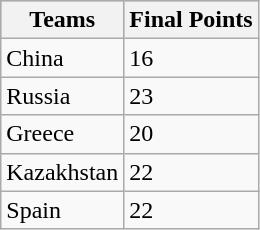<table class="wikitable sortable">
<tr style="background:#b0c4de; text-align:center;">
<th>Teams</th>
<th>Final Points</th>
</tr>
<tr>
<td>China</td>
<td>16</td>
</tr>
<tr>
<td>Russia</td>
<td>23</td>
</tr>
<tr>
<td>Greece</td>
<td>20</td>
</tr>
<tr>
<td>Kazakhstan</td>
<td>22</td>
</tr>
<tr>
<td>Spain</td>
<td>22</td>
</tr>
</table>
